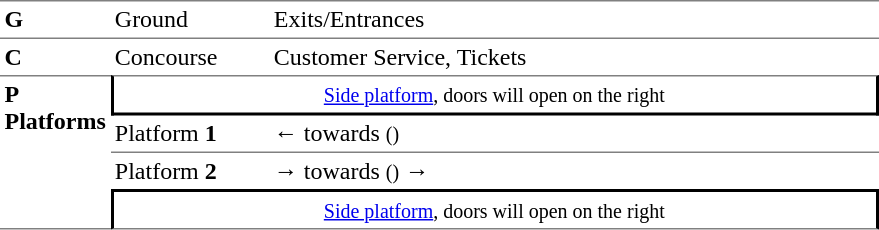<table table border=0 cellspacing=0 cellpadding=3>
<tr>
<td style="border-bottom:solid 1px gray;border-top:solid 1px gray;" width=50 valign=top><strong>G</strong></td>
<td style="border-top:solid 1px gray;border-bottom:solid 1px gray;" width=100 valign=top>Ground</td>
<td style="border-top:solid 1px gray;border-bottom:solid 1px gray;" width=400 valign=top>Exits/Entrances</td>
</tr>
<tr>
<td valign=top><strong>C</strong></td>
<td valign=top>Concourse</td>
<td valign=top>Customer Service, Tickets</td>
</tr>
<tr>
<td style="border-top:solid 1px gray;border-bottom:solid 1px gray;" rowspan=4 valign=top><strong>P<br>Platforms</strong></td>
<td style="border-top:solid 1px gray;border-right:solid 2px black;border-left:solid 2px black;border-bottom:solid 2px black;text-align:center;" colspan=2><small><a href='#'>Side platform</a>, doors will open on the right</small></td>
</tr>
<tr>
<td style="border-bottom:solid 1px gray;">Platform <span><strong>1</strong></span></td>
<td style="border-bottom:solid 1px gray;">←  towards  <small>()</small></td>
</tr>
<tr>
<td>Platform <span><strong>2</strong></span></td>
<td><span>→</span>  towards  <small>()</small> →</td>
</tr>
<tr>
<td style="border-bottom:solid 1px gray;border-top:solid 2px black;border-right:solid 2px black;border-left:solid 2px black;text-align:center;" colspan=2><small><a href='#'>Side platform</a>, doors will open on the right</small></td>
</tr>
</table>
